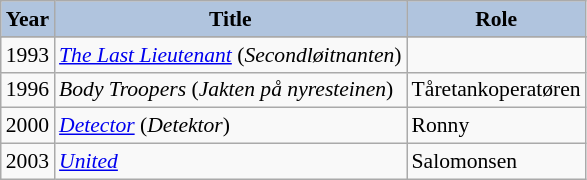<table class="wikitable" style="font-size:90%;">
<tr>
<th style="background:#B0C4DE;">Year</th>
<th style="background:#B0C4DE;">Title</th>
<th style="background:#B0C4DE;">Role</th>
</tr>
<tr>
</tr>
<tr>
<td>1993</td>
<td><em><a href='#'>The Last Lieutenant</a></em> (<em>Secondløitnanten</em>)</td>
<td></td>
</tr>
<tr>
<td>1996</td>
<td><em>Body Troopers</em> (<em>Jakten på nyresteinen</em>)</td>
<td>Tåretankoperatøren</td>
</tr>
<tr>
<td>2000</td>
<td><em><a href='#'>Detector</a></em> (<em>Detektor</em>)</td>
<td>Ronny</td>
</tr>
<tr>
<td>2003</td>
<td><em><a href='#'>United</a></em></td>
<td>Salomonsen</td>
</tr>
</table>
